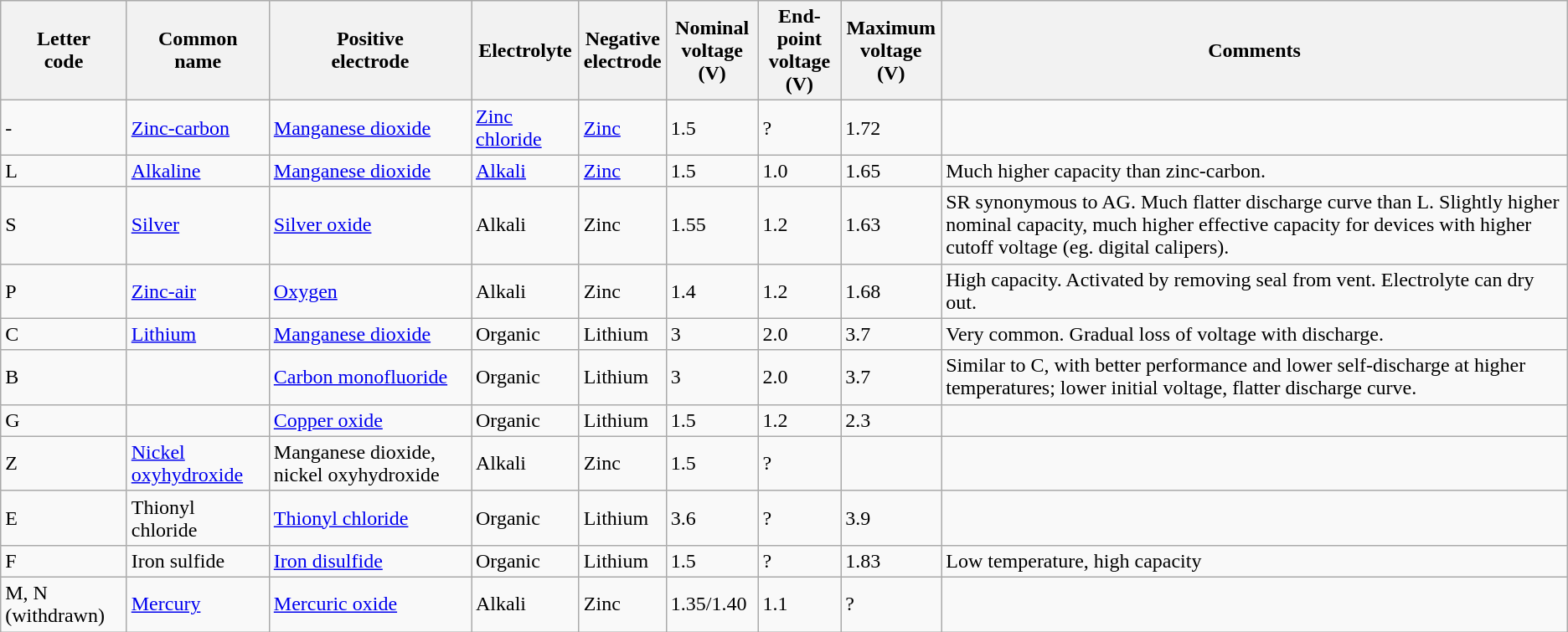<table class=wikitable>
<tr>
<th>Letter<br> code</th>
<th>Common<br> name</th>
<th>Positive<br> electrode</th>
<th>Electrolyte</th>
<th>Negative<br> electrode</th>
<th>Nominal<br> voltage (V)</th>
<th>End-point<br> voltage (V)</th>
<th>Maximum<br> voltage (V)</th>
<th>Comments</th>
</tr>
<tr>
<td>-</td>
<td><a href='#'>Zinc-carbon</a></td>
<td><a href='#'>Manganese dioxide</a></td>
<td><a href='#'>Zinc chloride</a></td>
<td><a href='#'>Zinc</a></td>
<td>1.5</td>
<td>?</td>
<td>1.72</td>
<td></td>
</tr>
<tr>
<td>L</td>
<td><a href='#'>Alkaline</a></td>
<td><a href='#'>Manganese dioxide</a></td>
<td><a href='#'>Alkali</a></td>
<td><a href='#'>Zinc</a></td>
<td>1.5</td>
<td>1.0</td>
<td>1.65</td>
<td>Much higher capacity than zinc-carbon.</td>
</tr>
<tr>
<td>S</td>
<td><a href='#'>Silver</a></td>
<td><a href='#'>Silver oxide</a></td>
<td>Alkali</td>
<td>Zinc</td>
<td>1.55</td>
<td>1.2</td>
<td>1.63</td>
<td>SR synonymous to AG. Much flatter discharge curve than L. Slightly higher nominal capacity, much higher effective capacity for devices with higher cutoff voltage (eg. digital calipers).</td>
</tr>
<tr>
<td>P</td>
<td><a href='#'>Zinc-air</a></td>
<td><a href='#'>Oxygen</a></td>
<td>Alkali</td>
<td>Zinc</td>
<td>1.4</td>
<td>1.2</td>
<td>1.68</td>
<td>High capacity. Activated by removing seal from vent. Electrolyte can dry out.</td>
</tr>
<tr>
<td>C</td>
<td><a href='#'>Lithium</a></td>
<td><a href='#'>Manganese dioxide</a></td>
<td>Organic</td>
<td>Lithium</td>
<td>3</td>
<td>2.0</td>
<td>3.7</td>
<td>Very common. Gradual loss of voltage with discharge.</td>
</tr>
<tr>
<td>B</td>
<td></td>
<td><a href='#'>Carbon monofluoride</a></td>
<td>Organic</td>
<td>Lithium</td>
<td>3</td>
<td>2.0</td>
<td>3.7</td>
<td>Similar to C, with better performance and lower self-discharge at higher temperatures; lower initial voltage, flatter discharge curve.</td>
</tr>
<tr>
<td>G</td>
<td></td>
<td><a href='#'>Copper oxide</a></td>
<td>Organic</td>
<td>Lithium</td>
<td>1.5</td>
<td>1.2</td>
<td>2.3</td>
<td></td>
</tr>
<tr>
<td>Z</td>
<td><a href='#'>Nickel oxyhydroxide</a></td>
<td>Manganese dioxide, nickel oxyhydroxide</td>
<td>Alkali</td>
<td>Zinc</td>
<td>1.5</td>
<td>?</td>
<td></td>
</tr>
<tr>
<td>E</td>
<td>Thionyl chloride</td>
<td><a href='#'>Thionyl chloride</a></td>
<td>Organic</td>
<td>Lithium</td>
<td>3.6</td>
<td>?</td>
<td>3.9</td>
<td></td>
</tr>
<tr>
<td>F</td>
<td>Iron sulfide</td>
<td><a href='#'>Iron disulfide</a></td>
<td>Organic</td>
<td>Lithium</td>
<td>1.5</td>
<td>?</td>
<td>1.83</td>
<td>Low temperature, high capacity</td>
</tr>
<tr>
<td>M, N (withdrawn)</td>
<td><a href='#'>Mercury</a></td>
<td><a href='#'>Mercuric oxide</a></td>
<td>Alkali</td>
<td>Zinc</td>
<td>1.35/1.40</td>
<td>1.1</td>
<td>?</td>
</tr>
</table>
